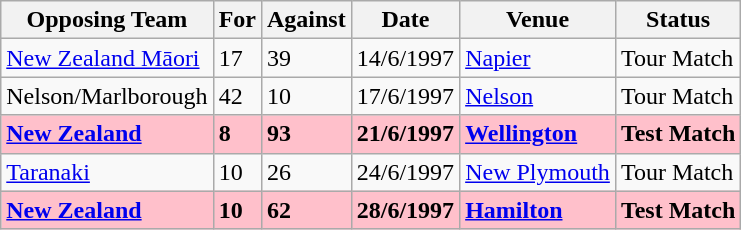<table class=wikitable>
<tr>
<th>Opposing Team</th>
<th>For</th>
<th>Against</th>
<th>Date</th>
<th>Venue</th>
<th>Status</th>
</tr>
<tr>
<td><a href='#'>New Zealand Māori</a></td>
<td>17</td>
<td>39</td>
<td>14/6/1997</td>
<td><a href='#'>Napier</a></td>
<td>Tour Match</td>
</tr>
<tr>
<td>Nelson/Marlborough</td>
<td>42</td>
<td>10</td>
<td>17/6/1997</td>
<td><a href='#'>Nelson</a></td>
<td>Tour Match</td>
</tr>
<tr bgcolor=pink>
<td><strong><a href='#'>New Zealand</a></strong></td>
<td><strong>8</strong></td>
<td><strong>93</strong></td>
<td><strong>21/6/1997</strong></td>
<td><strong><a href='#'>Wellington</a></strong></td>
<td><strong>Test Match</strong></td>
</tr>
<tr>
<td><a href='#'>Taranaki</a></td>
<td>10</td>
<td>26</td>
<td>24/6/1997</td>
<td><a href='#'>New Plymouth</a></td>
<td>Tour Match</td>
</tr>
<tr bgcolor=pink>
<td><strong><a href='#'>New Zealand</a></strong></td>
<td><strong>10</strong></td>
<td><strong>62</strong></td>
<td><strong>28/6/1997</strong></td>
<td><strong><a href='#'>Hamilton</a></strong></td>
<td><strong>Test Match</strong></td>
</tr>
</table>
